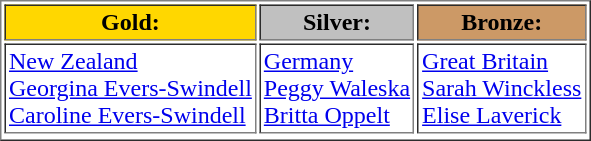<table border="1" Cellpadding="2">
<tr>
<td style="text-align:center;background-color:gold;"><strong>Gold:</strong></td>
<td style="text-align:center;background-color:silver;"><strong>Silver:</strong></td>
<td style="text-align:center;background-color:#CC9966;"><strong>Bronze:</strong></td>
</tr>
<tr>
<td> <a href='#'>New Zealand</a> <br><a href='#'>Georgina Evers-Swindell</a><br><a href='#'>Caroline Evers-Swindell</a></td>
<td> <a href='#'>Germany</a> <br><a href='#'>Peggy Waleska</a><br><a href='#'>Britta Oppelt</a></td>
<td> <a href='#'>Great Britain</a> <br><a href='#'>Sarah Winckless</a><br><a href='#'>Elise Laverick</a></td>
</tr>
<tr>
</tr>
</table>
